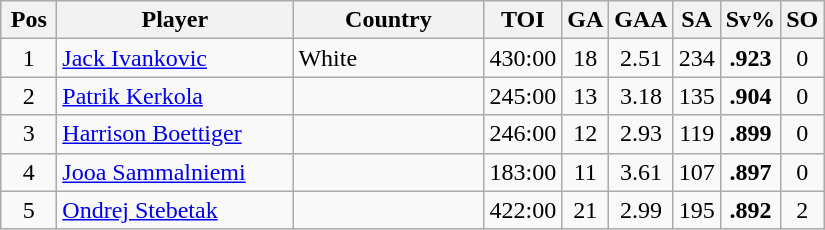<table class="wikitable sortable" style="text-align: center;">
<tr>
<th width=30>Pos</th>
<th width=150>Player</th>
<th width=120>Country</th>
<th width=20>TOI</th>
<th width=20>GA</th>
<th width=20>GAA</th>
<th width=20>SA</th>
<th width=20>Sv%</th>
<th width=20>SO</th>
</tr>
<tr>
<td>1</td>
<td align=left><a href='#'>Jack Ivankovic</a></td>
<td align="left"> White</td>
<td>430:00</td>
<td>18</td>
<td>2.51</td>
<td>234</td>
<td><strong>.923</strong></td>
<td>0</td>
</tr>
<tr>
<td>2</td>
<td align=left><a href='#'>Patrik Kerkola</a></td>
<td align="left"></td>
<td>245:00</td>
<td>13</td>
<td>3.18</td>
<td>135</td>
<td><strong>.904</strong></td>
<td>0</td>
</tr>
<tr>
<td>3</td>
<td align=left><a href='#'>Harrison Boettiger</a></td>
<td align="left"></td>
<td>246:00</td>
<td>12</td>
<td>2.93</td>
<td>119</td>
<td><strong>.899</strong></td>
<td>0</td>
</tr>
<tr>
<td>4</td>
<td align=left><a href='#'>Jooa Sammalniemi</a></td>
<td align="left"></td>
<td>183:00</td>
<td>11</td>
<td>3.61</td>
<td>107</td>
<td><strong>.897</strong></td>
<td>0</td>
</tr>
<tr>
<td>5</td>
<td align=left><a href='#'>Ondrej Stebetak</a></td>
<td align="left"></td>
<td>422:00</td>
<td>21</td>
<td>2.99</td>
<td>195</td>
<td><strong>.892</strong></td>
<td>2</td>
</tr>
</table>
